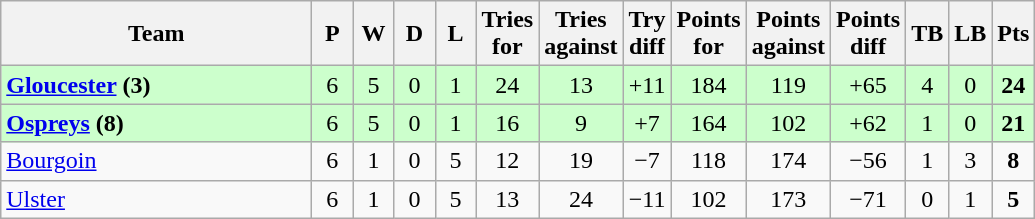<table class="wikitable" style="text-align:center">
<tr>
<th width="200">Team</th>
<th width="20">P</th>
<th width="20">W</th>
<th width="20">D</th>
<th width="20">L</th>
<th width="20">Tries for</th>
<th width="20">Tries against</th>
<th width="20">Try diff</th>
<th width="20">Points for</th>
<th width="20">Points against</th>
<th width="25">Points diff</th>
<th width="20">TB</th>
<th width="20">LB</th>
<th width="20">Pts</th>
</tr>
<tr style="background:#cfc">
<td align="left"> <strong><a href='#'>Gloucester</a> (3)</strong></td>
<td>6</td>
<td>5</td>
<td>0</td>
<td>1</td>
<td>24</td>
<td>13</td>
<td>+11</td>
<td>184</td>
<td>119</td>
<td>+65</td>
<td>4</td>
<td>0</td>
<td><strong>24</strong></td>
</tr>
<tr style="background:#cfc">
<td align="left"> <strong><a href='#'>Ospreys</a> (8)</strong></td>
<td>6</td>
<td>5</td>
<td>0</td>
<td>1</td>
<td>16</td>
<td>9</td>
<td>+7</td>
<td>164</td>
<td>102</td>
<td>+62</td>
<td>1</td>
<td>0</td>
<td><strong>21</strong></td>
</tr>
<tr>
<td align="left"> <a href='#'>Bourgoin</a></td>
<td>6</td>
<td>1</td>
<td>0</td>
<td>5</td>
<td>12</td>
<td>19</td>
<td>−7</td>
<td>118</td>
<td>174</td>
<td>−56</td>
<td>1</td>
<td>3</td>
<td><strong>8</strong></td>
</tr>
<tr>
<td align="left"> <a href='#'>Ulster</a></td>
<td>6</td>
<td>1</td>
<td>0</td>
<td>5</td>
<td>13</td>
<td>24</td>
<td>−11</td>
<td>102</td>
<td>173</td>
<td>−71</td>
<td>0</td>
<td>1</td>
<td><strong>5</strong></td>
</tr>
</table>
